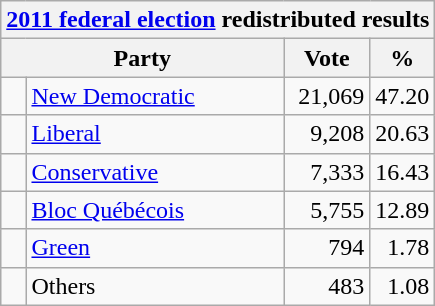<table class="wikitable">
<tr>
<th colspan="4"><a href='#'>2011 federal election</a> redistributed results</th>
</tr>
<tr>
<th bgcolor="#DDDDFF" width="130px" colspan="2">Party</th>
<th bgcolor="#DDDDFF" width="50px">Vote</th>
<th bgcolor="#DDDDFF" width="30px">%</th>
</tr>
<tr>
<td> </td>
<td><a href='#'>New Democratic</a></td>
<td align=right>21,069</td>
<td align=right>47.20</td>
</tr>
<tr>
<td> </td>
<td><a href='#'>Liberal</a></td>
<td align=right>9,208</td>
<td align=right>20.63</td>
</tr>
<tr>
<td> </td>
<td><a href='#'>Conservative</a></td>
<td align=right>7,333</td>
<td align=right>16.43</td>
</tr>
<tr>
<td> </td>
<td><a href='#'>Bloc Québécois</a></td>
<td align=right>5,755</td>
<td align=right>12.89</td>
</tr>
<tr>
<td> </td>
<td><a href='#'>Green</a></td>
<td align=right>794</td>
<td align=right>1.78</td>
</tr>
<tr>
<td> </td>
<td>Others</td>
<td align=right>483</td>
<td align=right>1.08</td>
</tr>
</table>
